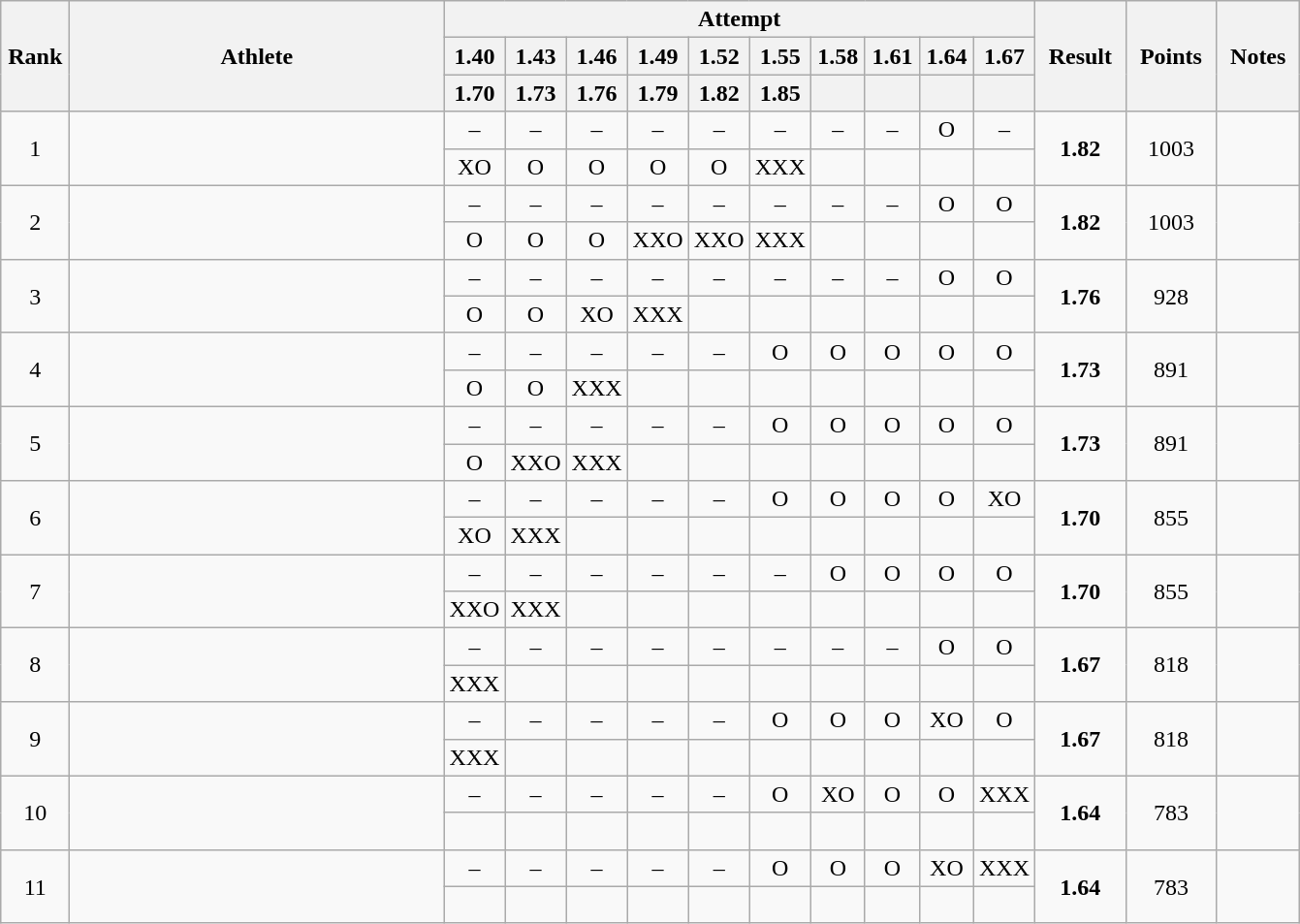<table class="wikitable" style="text-align:center">
<tr>
<th rowspan=3 width=40>Rank</th>
<th rowspan=3 width=250>Athlete</th>
<th colspan=10>Attempt</th>
<th rowspan=3 width=55>Result</th>
<th rowspan=3 width=55>Points</th>
<th rowspan=3 width=50>Notes</th>
</tr>
<tr>
<th width=30>1.40</th>
<th width=30>1.43</th>
<th width=30>1.46</th>
<th width=30>1.49</th>
<th width=30>1.52</th>
<th width=30>1.55</th>
<th width=30>1.58</th>
<th width=30>1.61</th>
<th width=30>1.64</th>
<th width=30>1.67</th>
</tr>
<tr>
<th>1.70</th>
<th>1.73</th>
<th>1.76</th>
<th>1.79</th>
<th>1.82</th>
<th>1.85</th>
<th></th>
<th></th>
<th></th>
<th></th>
</tr>
<tr>
<td rowspan=2>1</td>
<td rowspan=2 align="left"></td>
<td>–</td>
<td>–</td>
<td>–</td>
<td>–</td>
<td>–</td>
<td>–</td>
<td>–</td>
<td>–</td>
<td>O</td>
<td>–</td>
<td rowspan=2><strong>1.82</strong></td>
<td rowspan=2>1003</td>
<td rowspan=2></td>
</tr>
<tr>
<td>XO</td>
<td>O</td>
<td>O</td>
<td>O</td>
<td>O</td>
<td>XXX</td>
<td></td>
<td></td>
<td></td>
<td></td>
</tr>
<tr>
<td rowspan=2>2</td>
<td rowspan=2 align="left"></td>
<td>–</td>
<td>–</td>
<td>–</td>
<td>–</td>
<td>–</td>
<td>–</td>
<td>–</td>
<td>–</td>
<td>O</td>
<td>O</td>
<td rowspan=2><strong>1.82</strong></td>
<td rowspan=2>1003</td>
<td rowspan=2></td>
</tr>
<tr>
<td>O</td>
<td>O</td>
<td>O</td>
<td>XXO</td>
<td>XXO</td>
<td>XXX</td>
<td></td>
<td></td>
<td></td>
<td></td>
</tr>
<tr>
<td rowspan=2>3</td>
<td rowspan=2 align="left"></td>
<td>–</td>
<td>–</td>
<td>–</td>
<td>–</td>
<td>–</td>
<td>–</td>
<td>–</td>
<td>–</td>
<td>O</td>
<td>O</td>
<td rowspan=2><strong>1.76</strong></td>
<td rowspan=2>928</td>
<td rowspan=2></td>
</tr>
<tr>
<td>O</td>
<td>O</td>
<td>XO</td>
<td>XXX</td>
<td></td>
<td></td>
<td></td>
<td></td>
<td></td>
<td></td>
</tr>
<tr>
<td rowspan=2>4</td>
<td rowspan=2 align="left"></td>
<td>–</td>
<td>–</td>
<td>–</td>
<td>–</td>
<td>–</td>
<td>O</td>
<td>O</td>
<td>O</td>
<td>O</td>
<td>O</td>
<td rowspan=2><strong>1.73</strong></td>
<td rowspan=2>891</td>
<td rowspan=2></td>
</tr>
<tr>
<td>O</td>
<td>O</td>
<td>XXX</td>
<td></td>
<td></td>
<td></td>
<td></td>
<td></td>
<td></td>
<td></td>
</tr>
<tr>
<td rowspan=2>5</td>
<td rowspan=2 align="left"></td>
<td>–</td>
<td>–</td>
<td>–</td>
<td>–</td>
<td>–</td>
<td>O</td>
<td>O</td>
<td>O</td>
<td>O</td>
<td>O</td>
<td rowspan=2><strong>1.73</strong></td>
<td rowspan=2>891</td>
<td rowspan=2></td>
</tr>
<tr>
<td>O</td>
<td>XXO</td>
<td>XXX</td>
<td></td>
<td></td>
<td></td>
<td></td>
<td></td>
<td></td>
<td></td>
</tr>
<tr>
<td rowspan=2>6</td>
<td rowspan=2 align="left"></td>
<td>–</td>
<td>–</td>
<td>–</td>
<td>–</td>
<td>–</td>
<td>O</td>
<td>O</td>
<td>O</td>
<td>O</td>
<td>XO</td>
<td rowspan=2><strong>1.70</strong></td>
<td rowspan=2>855</td>
<td rowspan=2></td>
</tr>
<tr>
<td>XO</td>
<td>XXX</td>
<td></td>
<td></td>
<td></td>
<td></td>
<td></td>
<td></td>
<td></td>
<td></td>
</tr>
<tr>
<td rowspan=2>7</td>
<td rowspan=2 align="left"></td>
<td>–</td>
<td>–</td>
<td>–</td>
<td>–</td>
<td>–</td>
<td>–</td>
<td>O</td>
<td>O</td>
<td>O</td>
<td>O</td>
<td rowspan=2><strong>1.70</strong></td>
<td rowspan=2>855</td>
<td rowspan=2></td>
</tr>
<tr>
<td>XXO</td>
<td>XXX</td>
<td></td>
<td></td>
<td></td>
<td></td>
<td></td>
<td></td>
<td></td>
<td></td>
</tr>
<tr>
<td rowspan=2>8</td>
<td rowspan=2 align="left"></td>
<td>–</td>
<td>–</td>
<td>–</td>
<td>–</td>
<td>–</td>
<td>–</td>
<td>–</td>
<td>–</td>
<td>O</td>
<td>O</td>
<td rowspan=2><strong>1.67</strong></td>
<td rowspan=2>818</td>
<td rowspan=2></td>
</tr>
<tr>
<td>XXX</td>
<td></td>
<td></td>
<td></td>
<td></td>
<td></td>
<td></td>
<td></td>
<td></td>
<td></td>
</tr>
<tr>
<td rowspan=2>9</td>
<td rowspan=2 align="left"></td>
<td>–</td>
<td>–</td>
<td>–</td>
<td>–</td>
<td>–</td>
<td>O</td>
<td>O</td>
<td>O</td>
<td>XO</td>
<td>O</td>
<td rowspan=2><strong>1.67</strong></td>
<td rowspan=2>818</td>
<td rowspan=2></td>
</tr>
<tr>
<td>XXX</td>
<td></td>
<td></td>
<td></td>
<td></td>
<td></td>
<td></td>
<td></td>
<td></td>
<td></td>
</tr>
<tr>
<td rowspan=2>10</td>
<td rowspan=2 align="left"></td>
<td>–</td>
<td>–</td>
<td>–</td>
<td>–</td>
<td>–</td>
<td>O</td>
<td>XO</td>
<td>O</td>
<td>O</td>
<td>XXX</td>
<td rowspan=2><strong>1.64</strong></td>
<td rowspan=2>783</td>
<td rowspan=2></td>
</tr>
<tr>
<td> </td>
<td></td>
<td></td>
<td></td>
<td></td>
<td></td>
<td></td>
<td></td>
<td></td>
<td></td>
</tr>
<tr>
<td rowspan=2>11</td>
<td rowspan=2 align="left"></td>
<td>–</td>
<td>–</td>
<td>–</td>
<td>–</td>
<td>–</td>
<td>O</td>
<td>O</td>
<td>O</td>
<td>XO</td>
<td>XXX</td>
<td rowspan=2><strong>1.64</strong></td>
<td rowspan=2>783</td>
<td rowspan=2></td>
</tr>
<tr>
<td> </td>
<td></td>
<td></td>
<td></td>
<td></td>
<td></td>
<td></td>
<td></td>
<td></td>
<td></td>
</tr>
</table>
